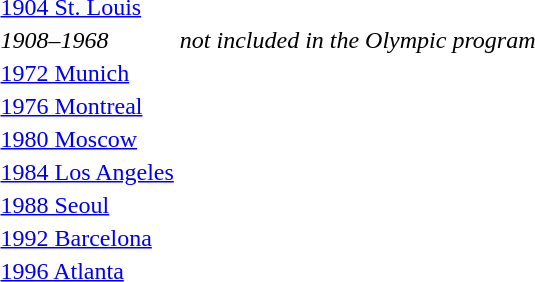<table>
<tr>
<td><a href='#'>1904 St. Louis</a><br></td>
<td></td>
<td></td>
<td></td>
</tr>
<tr>
<td><em>1908–1968</em></td>
<td colspan=3 align=center><em>not included in the Olympic program</em></td>
</tr>
<tr>
<td><a href='#'>1972 Munich</a><br></td>
<td></td>
<td></td>
<td></td>
</tr>
<tr>
<td><a href='#'>1976 Montreal</a><br></td>
<td></td>
<td></td>
<td></td>
</tr>
<tr>
<td><a href='#'>1980 Moscow</a><br></td>
<td></td>
<td></td>
<td></td>
</tr>
<tr>
<td><a href='#'>1984 Los Angeles</a><br></td>
<td></td>
<td></td>
<td></td>
</tr>
<tr>
<td><a href='#'>1988 Seoul</a><br></td>
<td></td>
<td></td>
<td></td>
</tr>
<tr>
<td><a href='#'>1992 Barcelona</a><br></td>
<td></td>
<td></td>
<td></td>
</tr>
<tr>
<td><a href='#'>1996 Atlanta</a><br></td>
<td></td>
<td></td>
<td></td>
</tr>
</table>
